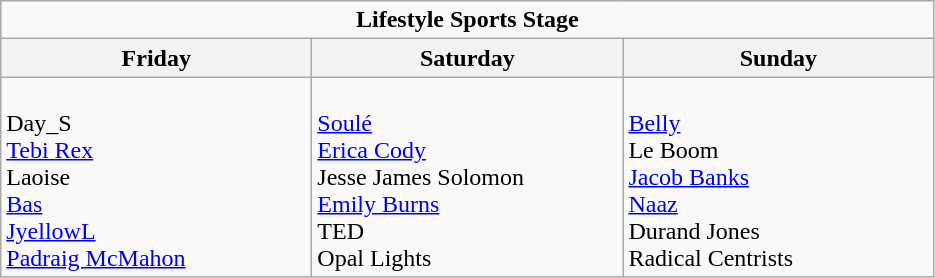<table class="wikitable">
<tr>
<td colspan="3" style="text-align:center;"><strong>Lifestyle Sports Stage</strong></td>
</tr>
<tr>
<th>Friday</th>
<th>Saturday</th>
<th>Sunday</th>
</tr>
<tr>
<td style="text-align:left; vertical-align:top; width:200px;"><br>Day_S
<br><a href='#'>Tebi Rex</a>
<br>Laoise
<br><a href='#'>Bas</a>
<br><a href='#'>JyellowL</a>
<br><a href='#'>Padraig McMahon</a>
<br></td>
<td style="text-align:left; vertical-align:top; width:200px;"><br><a href='#'>Soulé</a>
<br><a href='#'>Erica Cody</a>
<br>Jesse James Solomon
<br><a href='#'>Emily Burns</a>
<br>TED
<br>Opal Lights</td>
<td style="text-align:left; vertical-align:top; width:200px;"><br><a href='#'>Belly</a>
<br>Le Boom
<br><a href='#'>Jacob Banks</a>
<br><a href='#'>Naaz</a>
<br>Durand Jones
<br>Radical Centrists</td>
</tr>
</table>
